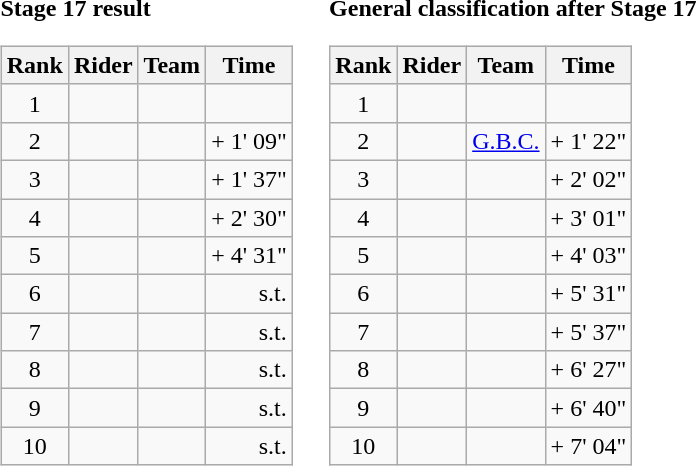<table>
<tr>
<td><strong>Stage 17 result</strong><br><table class="wikitable">
<tr>
<th scope="col">Rank</th>
<th scope="col">Rider</th>
<th scope="col">Team</th>
<th scope="col">Time</th>
</tr>
<tr>
<td style="text-align:center;">1</td>
<td></td>
<td></td>
<td style="text-align:right;"></td>
</tr>
<tr>
<td style="text-align:center;">2</td>
<td></td>
<td></td>
<td style="text-align:right;">+ 1' 09"</td>
</tr>
<tr>
<td style="text-align:center;">3</td>
<td></td>
<td></td>
<td style="text-align:right;">+ 1' 37"</td>
</tr>
<tr>
<td style="text-align:center;">4</td>
<td></td>
<td></td>
<td style="text-align:right;">+ 2' 30"</td>
</tr>
<tr>
<td style="text-align:center;">5</td>
<td></td>
<td></td>
<td style="text-align:right;">+ 4' 31"</td>
</tr>
<tr>
<td style="text-align:center;">6</td>
<td></td>
<td></td>
<td style="text-align:right;">s.t.</td>
</tr>
<tr>
<td style="text-align:center;">7</td>
<td></td>
<td></td>
<td style="text-align:right;">s.t.</td>
</tr>
<tr>
<td style="text-align:center;">8</td>
<td></td>
<td></td>
<td style="text-align:right;">s.t.</td>
</tr>
<tr>
<td style="text-align:center;">9</td>
<td></td>
<td></td>
<td style="text-align:right;">s.t.</td>
</tr>
<tr>
<td style="text-align:center;">10</td>
<td></td>
<td></td>
<td style="text-align:right;">s.t.</td>
</tr>
</table>
</td>
<td></td>
<td><strong>General classification after Stage 17</strong><br><table class="wikitable">
<tr>
<th scope="col">Rank</th>
<th scope="col">Rider</th>
<th scope="col">Team</th>
<th scope="col">Time</th>
</tr>
<tr>
<td style="text-align:center;">1</td>
<td></td>
<td></td>
<td style="text-align:right;"></td>
</tr>
<tr>
<td style="text-align:center;">2</td>
<td></td>
<td><a href='#'>G.B.C.</a></td>
<td style="text-align:right;">+ 1' 22"</td>
</tr>
<tr>
<td style="text-align:center;">3</td>
<td></td>
<td></td>
<td style="text-align:right;">+ 2' 02"</td>
</tr>
<tr>
<td style="text-align:center;">4</td>
<td></td>
<td></td>
<td style="text-align:right;">+ 3' 01"</td>
</tr>
<tr>
<td style="text-align:center;">5</td>
<td></td>
<td></td>
<td style="text-align:right;">+ 4' 03"</td>
</tr>
<tr>
<td style="text-align:center;">6</td>
<td></td>
<td></td>
<td style="text-align:right;">+ 5' 31"</td>
</tr>
<tr>
<td style="text-align:center;">7</td>
<td></td>
<td></td>
<td style="text-align:right;">+ 5' 37"</td>
</tr>
<tr>
<td style="text-align:center;">8</td>
<td></td>
<td></td>
<td style="text-align:right;">+ 6' 27"</td>
</tr>
<tr>
<td style="text-align:center;">9</td>
<td></td>
<td></td>
<td style="text-align:right;">+ 6' 40"</td>
</tr>
<tr>
<td style="text-align:center;">10</td>
<td></td>
<td></td>
<td style="text-align:right;">+ 7' 04"</td>
</tr>
</table>
</td>
</tr>
</table>
